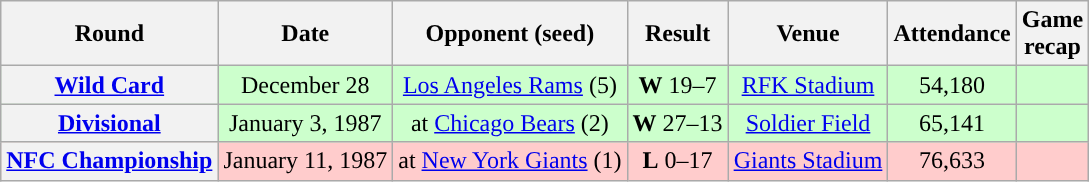<table class="wikitable" style="text-align:center">
<tr>
<th>Round</th>
<th>Date</th>
<th>Opponent (seed)</th>
<th>Result</th>
<th>Venue</th>
<th>Attendance</th>
<th>Game<br>recap</th>
</tr>
<tr style="background:#cfc">
<th><a href='#'>Wild Card</a></th>
<td>December 28</td>
<td><a href='#'>Los Angeles Rams</a> (5)</td>
<td><strong>W</strong> 19–7</td>
<td><a href='#'>RFK Stadium</a></td>
<td>54,180</td>
<td></td>
</tr>
<tr style="background:#cfc">
<th><a href='#'>Divisional</a></th>
<td>January 3, 1987</td>
<td>at <a href='#'>Chicago Bears</a> (2)</td>
<td><strong>W</strong> 27–13</td>
<td><a href='#'>Soldier Field</a></td>
<td>65,141</td>
<td></td>
</tr>
<tr style="background:#fcc">
<th><a href='#'>NFC Championship</a></th>
<td>January 11, 1987</td>
<td>at <a href='#'>New York Giants</a> (1)</td>
<td><strong>L</strong> 0–17</td>
<td><a href='#'>Giants Stadium</a></td>
<td>76,633</td>
<td></td>
</tr>
</table>
